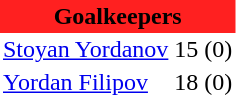<table class="toccolours" border="0" cellpadding="2" cellspacing="0" align="left" style="margin:0.5em;">
<tr>
<th colspan="4" align="center" bgcolor="#FF2020"><span>Goalkeepers</span></th>
</tr>
<tr>
<td> <a href='#'>Stoyan Yordanov</a></td>
<td>15</td>
<td>(0)</td>
</tr>
<tr>
<td> <a href='#'>Yordan Filipov</a></td>
<td>18</td>
<td>(0)</td>
</tr>
<tr>
</tr>
</table>
